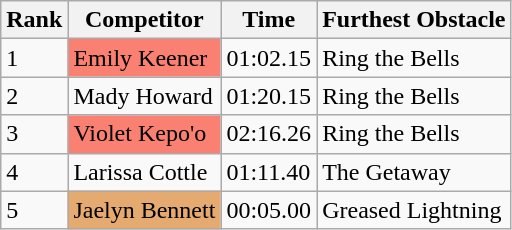<table class="wikitable sortable mw-collapsible">
<tr>
<th>Rank</th>
<th>Competitor</th>
<th>Time</th>
<th>Furthest Obstacle</th>
</tr>
<tr>
<td>1</td>
<td style="background-color:#FA8072">Emily Keener</td>
<td>01:02.15</td>
<td>Ring the Bells</td>
</tr>
<tr>
<td>2</td>
<td>Mady Howard</td>
<td>01:20.15</td>
<td>Ring the Bells</td>
</tr>
<tr>
<td>3</td>
<td style="background-color:#FA8072">Violet Kepo'o</td>
<td>02:16.26</td>
<td>Ring the Bells</td>
</tr>
<tr>
<td>4</td>
<td>Larissa Cottle</td>
<td>01:11.40</td>
<td>The Getaway</td>
</tr>
<tr>
<td>5</td>
<td style="background-color:#E5AA70">Jaelyn Bennett</td>
<td>00:05.00</td>
<td>Greased Lightning</td>
</tr>
</table>
